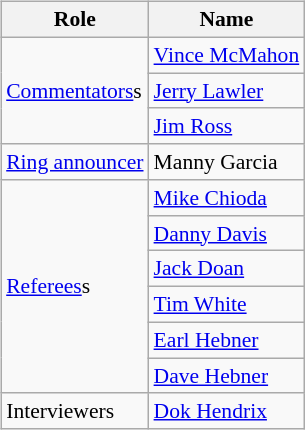<table class=wikitable style="font-size:90%; margin: 0.5em 0 0.5em 1em; float: right; clear: right;">
<tr>
<th>Role</th>
<th>Name</th>
</tr>
<tr>
<td rowspan="3"><a href='#'>Commentators</a>s</td>
<td><a href='#'>Vince McMahon</a></td>
</tr>
<tr>
<td><a href='#'>Jerry Lawler</a></td>
</tr>
<tr>
<td><a href='#'>Jim Ross</a></td>
</tr>
<tr>
<td><a href='#'>Ring announcer</a></td>
<td>Manny Garcia</td>
</tr>
<tr>
<td rowspan=6><a href='#'>Referees</a>s</td>
<td><a href='#'>Mike Chioda</a></td>
</tr>
<tr>
<td><a href='#'>Danny Davis</a></td>
</tr>
<tr>
<td><a href='#'>Jack Doan</a></td>
</tr>
<tr>
<td><a href='#'>Tim White</a></td>
</tr>
<tr>
<td><a href='#'>Earl Hebner</a></td>
</tr>
<tr>
<td><a href='#'>Dave Hebner</a></td>
</tr>
<tr>
<td>Interviewers</td>
<td><a href='#'>Dok Hendrix</a></td>
</tr>
</table>
